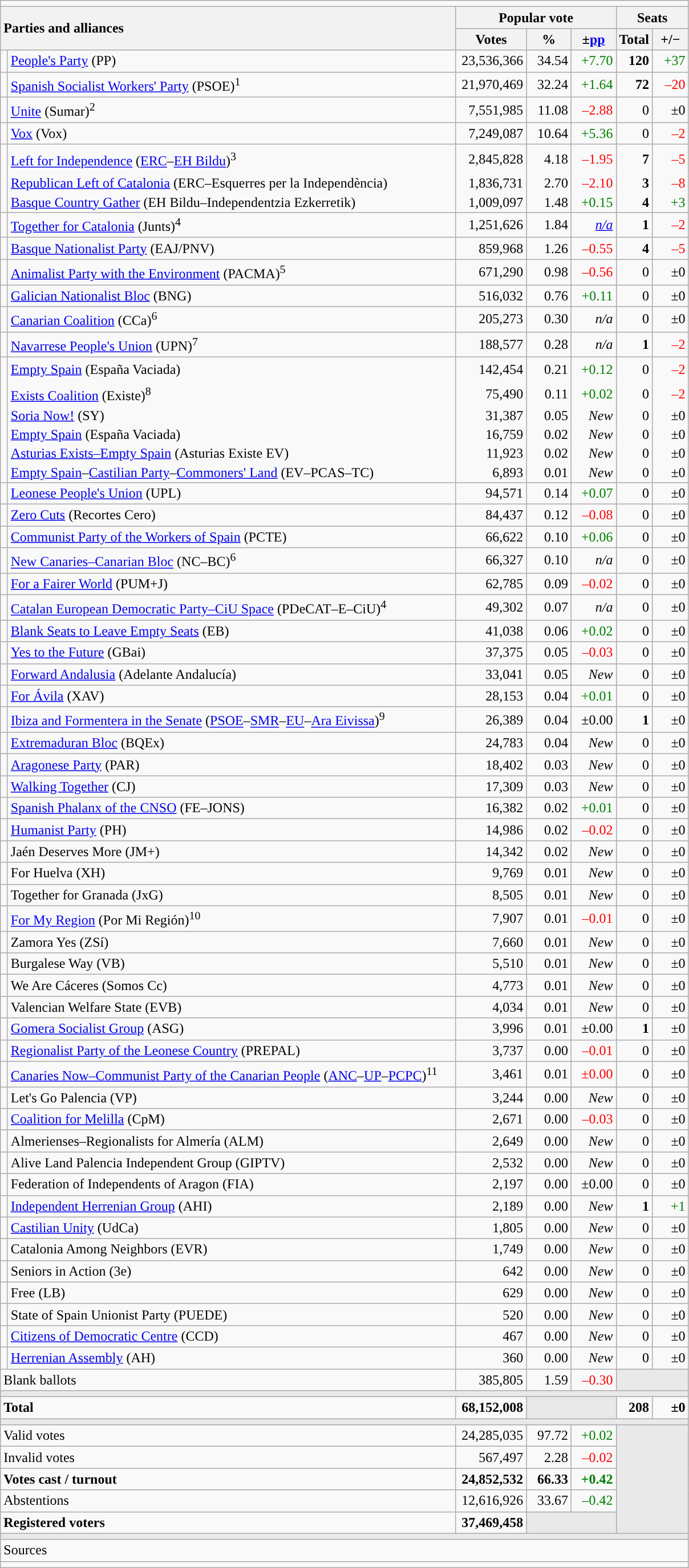<table class="wikitable" style="text-align:right;">
<tr>
<td colspan="7"></td>
</tr>
<tr>
<th style="text-align:left;" rowspan="2" colspan="2" width="525">Parties and alliances</th>
<th colspan="3">Popular vote</th>
<th colspan="2">Seats</th>
</tr>
<tr>
<th width="75">Votes</th>
<th width="45">%</th>
<th width="45">±<a href='#'>pp</a></th>
<th width="35">Total</th>
<th width="35">+/−</th>
</tr>
<tr>
<td width="1" style="color:inherit;background:"></td>
<td align="left"><a href='#'>People's Party</a> (PP)</td>
<td>23,536,366</td>
<td>34.54</td>
<td style="color:green;">+7.70</td>
<td><strong>120</strong></td>
<td style="color:green;">+37</td>
</tr>
<tr>
<td style="color:inherit;background:"></td>
<td align="left"><a href='#'>Spanish Socialist Workers' Party</a> (PSOE)<sup>1</sup></td>
<td>21,970,469</td>
<td>32.24</td>
<td style="color:green;">+1.64</td>
<td><strong>72</strong></td>
<td style="color:red;">–20</td>
</tr>
<tr>
<td style="color:inherit;background:"></td>
<td align="left"><a href='#'>Unite</a> (Sumar)<sup>2</sup></td>
<td>7,551,985</td>
<td>11.08</td>
<td style="color:red;">–2.88</td>
<td>0</td>
<td>±0</td>
</tr>
<tr>
<td style="color:inherit;background:"></td>
<td align="left"><a href='#'>Vox</a> (Vox)</td>
<td>7,249,087</td>
<td>10.64</td>
<td style="color:green;">+5.36</td>
<td>0</td>
<td style="color:red;">–2</td>
</tr>
<tr style="line-height:22px;">
<td rowspan="3" style="color:inherit;background:"></td>
<td align="left"><a href='#'>Left for Independence</a> (<a href='#'>ERC</a>–<a href='#'>EH Bildu</a>)<sup>3</sup></td>
<td>2,845,828</td>
<td>4.18</td>
<td style="color:red;">–1.95</td>
<td><strong>7</strong></td>
<td style="color:red;">–5</td>
</tr>
<tr style="border-bottom-style:hidden; border-top-style:hidden; line-height:16px;">
<td align="left"><span><a href='#'>Republican Left of Catalonia</a> (ERC–Esquerres per la Independència)</span></td>
<td>1,836,731</td>
<td>2.70</td>
<td style="color:red;">–2.10</td>
<td><strong>3</strong></td>
<td style="color:red;">–8</td>
</tr>
<tr style="line-height:16px;">
<td align="left"><span><a href='#'>Basque Country Gather</a> (EH Bildu–Independentzia Ezkerretik)</span></td>
<td>1,009,097</td>
<td>1.48</td>
<td style="color:green;">+0.15</td>
<td><strong>4</strong></td>
<td style="color:green;">+3</td>
</tr>
<tr>
<td style="color:inherit;background:"></td>
<td align="left"><a href='#'>Together for Catalonia</a> (Junts)<sup>4</sup></td>
<td>1,251,626</td>
<td>1.84</td>
<td><em><a href='#'>n/a</a></em></td>
<td><strong>1</strong></td>
<td style="color:red;">–2</td>
</tr>
<tr>
<td style="color:inherit;background:"></td>
<td align="left"><a href='#'>Basque Nationalist Party</a> (EAJ/PNV)</td>
<td>859,968</td>
<td>1.26</td>
<td style="color:red;">–0.55</td>
<td><strong>4</strong></td>
<td style="color:red;">–5</td>
</tr>
<tr>
<td style="color:inherit;background:"></td>
<td align="left"><a href='#'>Animalist Party with the Environment</a> (PACMA)<sup>5</sup></td>
<td>671,290</td>
<td>0.98</td>
<td style="color:red;">–0.56</td>
<td>0</td>
<td>±0</td>
</tr>
<tr>
<td style="color:inherit;background:"></td>
<td align="left"><a href='#'>Galician Nationalist Bloc</a> (BNG)</td>
<td>516,032</td>
<td>0.76</td>
<td style="color:green;">+0.11</td>
<td>0</td>
<td>±0</td>
</tr>
<tr>
<td style="color:inherit;background:"></td>
<td align="left"><a href='#'>Canarian Coalition</a> (CCa)<sup>6</sup></td>
<td>205,273</td>
<td>0.30</td>
<td><em>n/a</em></td>
<td>0</td>
<td>±0</td>
</tr>
<tr>
<td style="color:inherit;background:"></td>
<td align="left"><a href='#'>Navarrese People's Union</a> (UPN)<sup>7</sup></td>
<td>188,577</td>
<td>0.28</td>
<td><em>n/a</em></td>
<td><strong>1</strong></td>
<td style="color:red;">–2</td>
</tr>
<tr style="line-height:22px;">
<td rowspan="6" style="color:inherit;background:"></td>
<td align="left"><a href='#'>Empty Spain</a> (España Vaciada)</td>
<td>142,454</td>
<td>0.21</td>
<td style="color:green;">+0.12</td>
<td>0</td>
<td style="color:red;">–2</td>
</tr>
<tr style="border-bottom-style:hidden; border-top-style:hidden; line-height:16px;">
<td align="left"><span><a href='#'>Exists Coalition</a> (Existe)<sup>8</sup></span></td>
<td>75,490</td>
<td>0.11</td>
<td style="color:green;">+0.02</td>
<td>0</td>
<td style="color:red;">–2</td>
</tr>
<tr style="border-bottom-style:hidden; line-height:16px;">
<td align="left"><span><a href='#'>Soria Now!</a> (SY)</span></td>
<td>31,387</td>
<td>0.05</td>
<td><em>New</em></td>
<td>0</td>
<td>±0</td>
</tr>
<tr style="border-bottom-style:hidden; line-height:16px;">
<td align="left"><span><a href='#'>Empty Spain</a> (España Vaciada)</span></td>
<td>16,759</td>
<td>0.02</td>
<td><em>New</em></td>
<td>0</td>
<td>±0</td>
</tr>
<tr style="border-bottom-style:hidden; line-height:16px;">
<td align="left"><span><a href='#'>Asturias Exists–Empty Spain</a> (Asturias Existe EV)</span></td>
<td>11,923</td>
<td>0.02</td>
<td><em>New</em></td>
<td>0</td>
<td>±0</td>
</tr>
<tr style="line-height:16px;">
<td align="left"><span><a href='#'>Empty Spain</a>–<a href='#'>Castilian Party</a>–<a href='#'>Commoners' Land</a> (EV–PCAS–TC)</span></td>
<td>6,893</td>
<td>0.01</td>
<td><em>New</em></td>
<td>0</td>
<td>±0</td>
</tr>
<tr>
<td style="color:inherit;background:"></td>
<td align="left"><a href='#'>Leonese People's Union</a> (UPL)</td>
<td>94,571</td>
<td>0.14</td>
<td style="color:green;">+0.07</td>
<td>0</td>
<td>±0</td>
</tr>
<tr>
<td style="color:inherit;background:"></td>
<td align="left"><a href='#'>Zero Cuts</a> (Recortes Cero)</td>
<td>84,437</td>
<td>0.12</td>
<td style="color:red;">–0.08</td>
<td>0</td>
<td>±0</td>
</tr>
<tr>
<td style="color:inherit;background:"></td>
<td align="left"><a href='#'>Communist Party of the Workers of Spain</a> (PCTE)</td>
<td>66,622</td>
<td>0.10</td>
<td style="color:green;">+0.06</td>
<td>0</td>
<td>±0</td>
</tr>
<tr>
<td style="color:inherit;background:"></td>
<td align="left"><a href='#'>New Canaries–Canarian Bloc</a> (NC–BC)<sup>6</sup></td>
<td>66,327</td>
<td>0.10</td>
<td><em>n/a</em></td>
<td>0</td>
<td>±0</td>
</tr>
<tr>
<td style="color:inherit;background:"></td>
<td align="left"><a href='#'>For a Fairer World</a> (PUM+J)</td>
<td>62,785</td>
<td>0.09</td>
<td style="color:red;">–0.02</td>
<td>0</td>
<td>±0</td>
</tr>
<tr>
<td style="color:inherit;background:"></td>
<td align="left"><a href='#'>Catalan European Democratic Party–CiU Space</a> (PDeCAT–E–CiU)<sup>4</sup></td>
<td>49,302</td>
<td>0.07</td>
<td><em>n/a</em></td>
<td>0</td>
<td>±0</td>
</tr>
<tr>
<td style="color:inherit;background:"></td>
<td align="left"><a href='#'>Blank Seats to Leave Empty Seats</a> (EB)</td>
<td>41,038</td>
<td>0.06</td>
<td style="color:green;">+0.02</td>
<td>0</td>
<td>±0</td>
</tr>
<tr>
<td style="color:inherit;background:"></td>
<td align="left"><a href='#'>Yes to the Future</a> (GBai)</td>
<td>37,375</td>
<td>0.05</td>
<td style="color:red;">–0.03</td>
<td>0</td>
<td>±0</td>
</tr>
<tr>
<td style="color:inherit;background:"></td>
<td align="left"><a href='#'>Forward Andalusia</a> (Adelante Andalucía)</td>
<td>33,041</td>
<td>0.05</td>
<td><em>New</em></td>
<td>0</td>
<td>±0</td>
</tr>
<tr>
<td style="color:inherit;background:"></td>
<td align="left"><a href='#'>For Ávila</a> (XAV)</td>
<td>28,153</td>
<td>0.04</td>
<td style="color:green;">+0.01</td>
<td>0</td>
<td>±0</td>
</tr>
<tr>
<td style="color:inherit;background:"></td>
<td align="left"><a href='#'>Ibiza and Formentera in the Senate</a> (<a href='#'>PSOE</a>–<a href='#'>SMR</a>–<a href='#'>EU</a>–<a href='#'>Ara Eivissa</a>)<sup>9</sup></td>
<td>26,389</td>
<td>0.04</td>
<td>±0.00</td>
<td><strong>1</strong></td>
<td>±0</td>
</tr>
<tr>
<td style="color:inherit;background:"></td>
<td align="left"><a href='#'>Extremaduran Bloc</a> (BQEx)</td>
<td>24,783</td>
<td>0.04</td>
<td><em>New</em></td>
<td>0</td>
<td>±0</td>
</tr>
<tr>
<td style="color:inherit;background:"></td>
<td align="left"><a href='#'>Aragonese Party</a> (PAR)</td>
<td>18,402</td>
<td>0.03</td>
<td><em>New</em></td>
<td>0</td>
<td>±0</td>
</tr>
<tr>
<td style="color:inherit;background:"></td>
<td align="left"><a href='#'>Walking Together</a> (CJ)</td>
<td>17,309</td>
<td>0.03</td>
<td><em>New</em></td>
<td>0</td>
<td>±0</td>
</tr>
<tr>
<td style="color:inherit;background:"></td>
<td align="left"><a href='#'>Spanish Phalanx of the CNSO</a> (FE–JONS)</td>
<td>16,382</td>
<td>0.02</td>
<td style="color:green;">+0.01</td>
<td>0</td>
<td>±0</td>
</tr>
<tr>
<td style="color:inherit;background:"></td>
<td align="left"><a href='#'>Humanist Party</a> (PH)</td>
<td>14,986</td>
<td>0.02</td>
<td style="color:red;">–0.02</td>
<td>0</td>
<td>±0</td>
</tr>
<tr>
<td style="color:inherit;background:"></td>
<td align="left">Jaén Deserves More (JM+)</td>
<td>14,342</td>
<td>0.02</td>
<td><em>New</em></td>
<td>0</td>
<td>±0</td>
</tr>
<tr>
<td style="color:inherit;background:"></td>
<td align="left">For Huelva (XH)</td>
<td>9,769</td>
<td>0.01</td>
<td><em>New</em></td>
<td>0</td>
<td>±0</td>
</tr>
<tr>
<td style="color:inherit;background:"></td>
<td align="left">Together for Granada (JxG)</td>
<td>8,505</td>
<td>0.01</td>
<td><em>New</em></td>
<td>0</td>
<td>±0</td>
</tr>
<tr>
<td style="color:inherit;background:"></td>
<td align="left"><a href='#'>For My Region</a> (Por Mi Región)<sup>10</sup></td>
<td>7,907</td>
<td>0.01</td>
<td style="color:red;">–0.01</td>
<td>0</td>
<td>±0</td>
</tr>
<tr>
<td style="color:inherit;background:"></td>
<td align="left">Zamora Yes (ZSí)</td>
<td>7,660</td>
<td>0.01</td>
<td><em>New</em></td>
<td>0</td>
<td>±0</td>
</tr>
<tr>
<td style="color:inherit;background:"></td>
<td align="left">Burgalese Way (VB)</td>
<td>5,510</td>
<td>0.01</td>
<td><em>New</em></td>
<td>0</td>
<td>±0</td>
</tr>
<tr>
<td style="color:inherit;background:"></td>
<td align="left">We Are Cáceres (Somos Cc)</td>
<td>4,773</td>
<td>0.01</td>
<td><em>New</em></td>
<td>0</td>
<td>±0</td>
</tr>
<tr>
<td style="color:inherit;background:"></td>
<td align="left">Valencian Welfare State (EVB)</td>
<td>4,034</td>
<td>0.01</td>
<td><em>New</em></td>
<td>0</td>
<td>±0</td>
</tr>
<tr>
<td style="color:inherit;background:"></td>
<td align="left"><a href='#'>Gomera Socialist Group</a> (ASG)</td>
<td>3,996</td>
<td>0.01</td>
<td>±0.00</td>
<td><strong>1</strong></td>
<td>±0</td>
</tr>
<tr>
<td style="color:inherit;background:"></td>
<td align="left"><a href='#'>Regionalist Party of the Leonese Country</a> (PREPAL)</td>
<td>3,737</td>
<td>0.00</td>
<td style="color:red;">–0.01</td>
<td>0</td>
<td>±0</td>
</tr>
<tr>
<td style="color:inherit;background:"></td>
<td align="left"><a href='#'>Canaries Now–Communist Party of the Canarian People</a> (<a href='#'>ANC</a>–<a href='#'>UP</a>–<a href='#'>PCPC</a>)<sup>11</sup></td>
<td>3,461</td>
<td>0.01</td>
<td style="color:red;">±0.00</td>
<td>0</td>
<td>±0</td>
</tr>
<tr>
<td style="color:inherit;background:"></td>
<td align="left">Let's Go Palencia (VP)</td>
<td>3,244</td>
<td>0.00</td>
<td><em>New</em></td>
<td>0</td>
<td>±0</td>
</tr>
<tr>
<td style="color:inherit;background:"></td>
<td align="left"><a href='#'>Coalition for Melilla</a> (CpM)</td>
<td>2,671</td>
<td>0.00</td>
<td style="color:red;">–0.03</td>
<td>0</td>
<td>±0</td>
</tr>
<tr>
<td style="color:inherit;background:"></td>
<td align="left">Almerienses–Regionalists for Almería (ALM)</td>
<td>2,649</td>
<td>0.00</td>
<td><em>New</em></td>
<td>0</td>
<td>±0</td>
</tr>
<tr>
<td style="color:inherit;background:"></td>
<td align="left">Alive Land Palencia Independent Group (GIPTV)</td>
<td>2,532</td>
<td>0.00</td>
<td><em>New</em></td>
<td>0</td>
<td>±0</td>
</tr>
<tr>
<td style="color:inherit;background:"></td>
<td align="left">Federation of Independents of Aragon (FIA)</td>
<td>2,197</td>
<td>0.00</td>
<td>±0.00</td>
<td>0</td>
<td>±0</td>
</tr>
<tr>
<td style="color:inherit;background:"></td>
<td align="left"><a href='#'>Independent Herrenian Group</a> (AHI)</td>
<td>2,189</td>
<td>0.00</td>
<td><em>New</em></td>
<td><strong>1</strong></td>
<td style="color:green;">+1</td>
</tr>
<tr>
<td style="color:inherit;background:"></td>
<td align="left"><a href='#'>Castilian Unity</a> (UdCa)</td>
<td>1,805</td>
<td>0.00</td>
<td><em>New</em></td>
<td>0</td>
<td>±0</td>
</tr>
<tr>
<td style="color:inherit;background:"></td>
<td align="left">Catalonia Among Neighbors (EVR)</td>
<td>1,749</td>
<td>0.00</td>
<td><em>New</em></td>
<td>0</td>
<td>±0</td>
</tr>
<tr>
<td style="color:inherit;background:"></td>
<td align="left">Seniors in Action (3e)</td>
<td>642</td>
<td>0.00</td>
<td><em>New</em></td>
<td>0</td>
<td>±0</td>
</tr>
<tr>
<td style="color:inherit;background:"></td>
<td align="left">Free (LB)</td>
<td>629</td>
<td>0.00</td>
<td><em>New</em></td>
<td>0</td>
<td>±0</td>
</tr>
<tr>
<td style="color:inherit;background:"></td>
<td align="left">State of Spain Unionist Party (PUEDE)</td>
<td>520</td>
<td>0.00</td>
<td><em>New</em></td>
<td>0</td>
<td>±0</td>
</tr>
<tr>
<td style="color:inherit;background:"></td>
<td align="left"><a href='#'>Citizens of Democratic Centre</a> (CCD)</td>
<td>467</td>
<td>0.00</td>
<td><em>New</em></td>
<td>0</td>
<td>±0</td>
</tr>
<tr>
<td style="color:inherit;background:"></td>
<td align="left"><a href='#'>Herrenian Assembly</a> (AH)</td>
<td>360</td>
<td>0.00</td>
<td><em>New</em></td>
<td>0</td>
<td>±0</td>
</tr>
<tr>
<td align="left" colspan="2">Blank ballots</td>
<td>385,805</td>
<td>1.59</td>
<td style="color:red;">–0.30</td>
<td bgcolor="#E9E9E9" colspan="2"></td>
</tr>
<tr>
<td colspan="7" bgcolor="#E9E9E9"></td>
</tr>
<tr style="font-weight:bold;">
<td align="left" colspan="2">Total</td>
<td>68,152,008</td>
<td bgcolor="#E9E9E9" colspan="2"></td>
<td>208</td>
<td>±0</td>
</tr>
<tr>
<td colspan="7" bgcolor="#E9E9E9"></td>
</tr>
<tr>
<td align="left" colspan="2">Valid votes</td>
<td>24,285,035</td>
<td>97.72</td>
<td style="color:green;">+0.02</td>
<td bgcolor="#E9E9E9" colspan="2" rowspan="5"></td>
</tr>
<tr>
<td align="left" colspan="2">Invalid votes</td>
<td>567,497</td>
<td>2.28</td>
<td style="color:red;">–0.02</td>
</tr>
<tr style="font-weight:bold;">
<td align="left" colspan="2">Votes cast / turnout</td>
<td>24,852,532</td>
<td>66.33</td>
<td style="color:green;">+0.42</td>
</tr>
<tr>
<td align="left" colspan="2">Abstentions</td>
<td>12,616,926</td>
<td>33.67</td>
<td style="color:green;">–0.42</td>
</tr>
<tr style="font-weight:bold;">
<td align="left" colspan="2">Registered voters</td>
<td>37,469,458</td>
<td bgcolor="#E9E9E9" colspan="2"></td>
</tr>
<tr>
<td colspan="7" bgcolor="#E9E9E9"></td>
</tr>
<tr>
<td align="left" colspan="7">Sources</td>
</tr>
<tr>
<td colspan="7" style="text-align:left; max-width:790px;"></td>
</tr>
</table>
